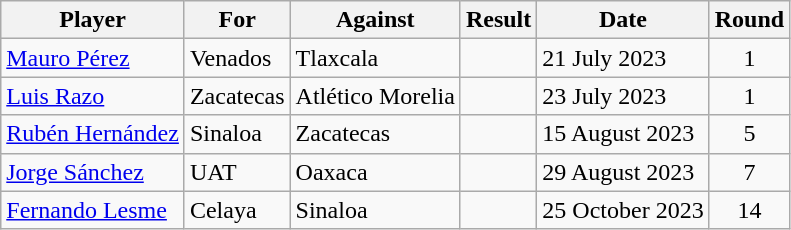<table class="wikitable sortable">
<tr>
<th>Player</th>
<th>For</th>
<th>Against</th>
<th>Result</th>
<th>Date</th>
<th>Round</th>
</tr>
<tr>
<td> <a href='#'>Mauro Pérez</a></td>
<td>Venados</td>
<td>Tlaxcala</td>
<td align=center></td>
<td>21 July 2023</td>
<td align=center>1</td>
</tr>
<tr>
<td> <a href='#'>Luis Razo</a></td>
<td>Zacatecas</td>
<td>Atlético Morelia</td>
<td align=center></td>
<td>23 July 2023</td>
<td align=center>1</td>
</tr>
<tr>
<td> <a href='#'>Rubén Hernández</a></td>
<td>Sinaloa</td>
<td>Zacatecas</td>
<td align=center></td>
<td>15 August 2023</td>
<td align=center>5</td>
</tr>
<tr>
<td> <a href='#'>Jorge Sánchez</a></td>
<td>UAT</td>
<td>Oaxaca</td>
<td align=center></td>
<td>29 August 2023</td>
<td align=center>7</td>
</tr>
<tr>
<td> <a href='#'>Fernando Lesme</a></td>
<td>Celaya</td>
<td>Sinaloa</td>
<td align=center></td>
<td>25 October 2023</td>
<td align=center>14</td>
</tr>
</table>
